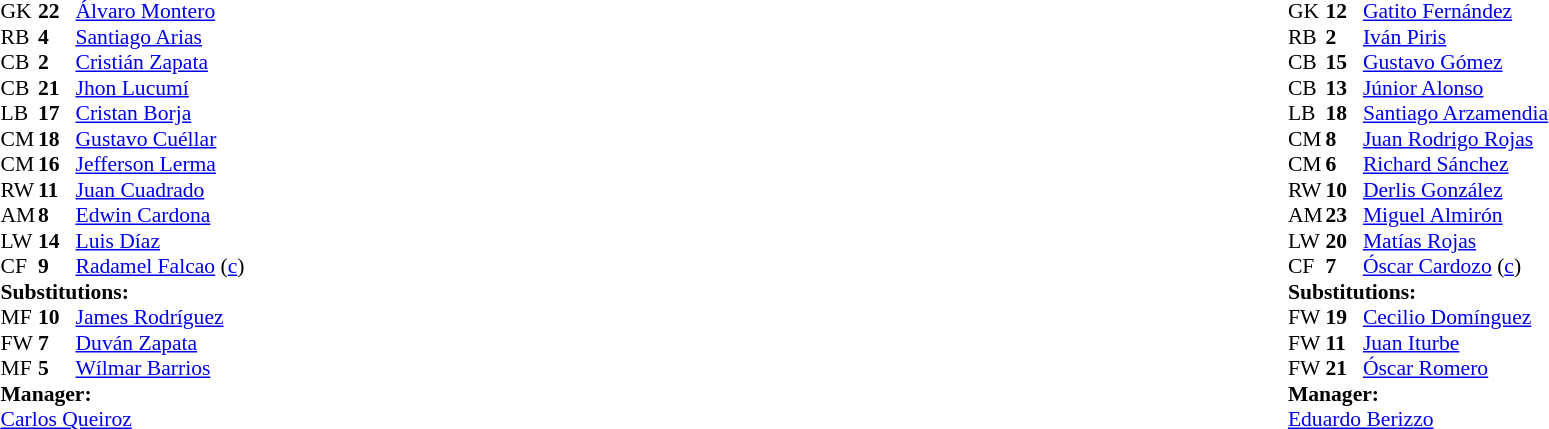<table width="100%">
<tr>
<td valign="top" width="40%"><br><table style="font-size:90%" cellspacing="0" cellpadding="0">
<tr>
<th width=25></th>
<th width=25></th>
</tr>
<tr>
<td>GK</td>
<td><strong>22</strong></td>
<td><a href='#'>Álvaro Montero</a></td>
</tr>
<tr>
<td>RB</td>
<td><strong>4</strong></td>
<td><a href='#'>Santiago Arias</a></td>
</tr>
<tr>
<td>CB</td>
<td><strong>2</strong></td>
<td><a href='#'>Cristián Zapata</a></td>
</tr>
<tr>
<td>CB</td>
<td><strong>21</strong></td>
<td><a href='#'>Jhon Lucumí</a></td>
<td></td>
</tr>
<tr>
<td>LB</td>
<td><strong>17</strong></td>
<td><a href='#'>Cristan Borja</a></td>
<td></td>
</tr>
<tr>
<td>CM</td>
<td><strong>18</strong></td>
<td><a href='#'>Gustavo Cuéllar</a></td>
</tr>
<tr>
<td>CM</td>
<td><strong>16</strong></td>
<td><a href='#'>Jefferson Lerma</a></td>
</tr>
<tr>
<td>RW</td>
<td><strong>11</strong></td>
<td><a href='#'>Juan Cuadrado</a></td>
<td></td>
<td></td>
</tr>
<tr>
<td>AM</td>
<td><strong>8</strong></td>
<td><a href='#'>Edwin Cardona</a></td>
<td></td>
<td></td>
</tr>
<tr>
<td>LW</td>
<td><strong>14</strong></td>
<td><a href='#'>Luis Díaz</a></td>
</tr>
<tr>
<td>CF</td>
<td><strong>9</strong></td>
<td><a href='#'>Radamel Falcao</a> (<a href='#'>c</a>)</td>
<td></td>
<td></td>
</tr>
<tr>
<td colspan=3><strong>Substitutions:</strong></td>
</tr>
<tr>
<td>MF</td>
<td><strong>10</strong></td>
<td><a href='#'>James Rodríguez</a></td>
<td></td>
<td></td>
</tr>
<tr>
<td>FW</td>
<td><strong>7</strong></td>
<td><a href='#'>Duván Zapata</a></td>
<td></td>
<td></td>
</tr>
<tr>
<td>MF</td>
<td><strong>5</strong></td>
<td><a href='#'>Wílmar Barrios</a></td>
<td></td>
<td></td>
</tr>
<tr>
<td colspan=3><strong>Manager:</strong></td>
</tr>
<tr>
<td colspan=3> <a href='#'>Carlos Queiroz</a></td>
</tr>
</table>
</td>
<td valign="top"></td>
<td valign="top" width="50%"><br><table style="font-size:90%; margin:auto" cellspacing="0" cellpadding="0">
<tr>
<th width=25></th>
<th width=25></th>
</tr>
<tr>
<td>GK</td>
<td><strong>12</strong></td>
<td><a href='#'>Gatito Fernández</a></td>
</tr>
<tr>
<td>RB</td>
<td><strong>2</strong></td>
<td><a href='#'>Iván Piris</a></td>
</tr>
<tr>
<td>CB</td>
<td><strong>15</strong></td>
<td><a href='#'>Gustavo Gómez</a></td>
</tr>
<tr>
<td>CB</td>
<td><strong>13</strong></td>
<td><a href='#'>Júnior Alonso</a></td>
</tr>
<tr>
<td>LB</td>
<td><strong>18</strong></td>
<td><a href='#'>Santiago Arzamendia</a></td>
<td></td>
</tr>
<tr>
<td>CM</td>
<td><strong>8</strong></td>
<td><a href='#'>Juan Rodrigo Rojas</a></td>
<td></td>
<td></td>
</tr>
<tr>
<td>CM</td>
<td><strong>6</strong></td>
<td><a href='#'>Richard Sánchez</a></td>
</tr>
<tr>
<td>RW</td>
<td><strong>10</strong></td>
<td><a href='#'>Derlis González</a></td>
<td></td>
<td></td>
</tr>
<tr>
<td>AM</td>
<td><strong>23</strong></td>
<td><a href='#'>Miguel Almirón</a></td>
</tr>
<tr>
<td>LW</td>
<td><strong>20</strong></td>
<td><a href='#'>Matías Rojas</a></td>
<td></td>
<td></td>
</tr>
<tr>
<td>CF</td>
<td><strong>7</strong></td>
<td><a href='#'>Óscar Cardozo</a> (<a href='#'>c</a>)</td>
</tr>
<tr>
<td colspan=3><strong>Substitutions:</strong></td>
</tr>
<tr>
<td>FW</td>
<td><strong>19</strong></td>
<td><a href='#'>Cecilio Domínguez</a></td>
<td></td>
<td></td>
</tr>
<tr>
<td>FW</td>
<td><strong>11</strong></td>
<td><a href='#'>Juan Iturbe</a></td>
<td></td>
<td></td>
</tr>
<tr>
<td>FW</td>
<td><strong>21</strong></td>
<td><a href='#'>Óscar Romero</a></td>
<td></td>
<td></td>
</tr>
<tr>
<td colspan=3><strong>Manager:</strong></td>
</tr>
<tr>
<td colspan=3> <a href='#'>Eduardo Berizzo</a></td>
</tr>
</table>
</td>
</tr>
</table>
